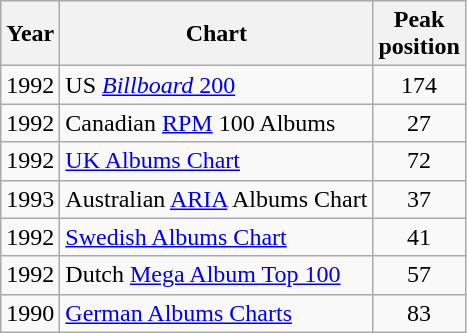<table class="wikitable sortable">
<tr>
<th>Year</th>
<th>Chart</th>
<th>Peak<br>position</th>
</tr>
<tr>
<td>1992</td>
<td>US <a href='#'><em>Billboard</em> 200</a></td>
<td style="text-align:center">174</td>
</tr>
<tr>
<td>1992</td>
<td>Canadian <a href='#'>RPM</a> 100 Albums</td>
<td style="text-align:center">27</td>
</tr>
<tr>
<td>1992</td>
<td><a href='#'>UK Albums Chart</a></td>
<td style="text-align:center">72</td>
</tr>
<tr>
<td>1993</td>
<td>Australian <a href='#'>ARIA</a> Albums Chart</td>
<td style="text-align:center">37</td>
</tr>
<tr>
<td>1992</td>
<td><a href='#'>Swedish Albums Chart</a></td>
<td style="text-align:center">41</td>
</tr>
<tr>
<td>1992</td>
<td>Dutch <a href='#'>Mega Album Top 100</a></td>
<td style="text-align:center">57</td>
</tr>
<tr>
<td>1990</td>
<td><a href='#'>German Albums Charts</a></td>
<td style="text-align:center">83</td>
</tr>
</table>
